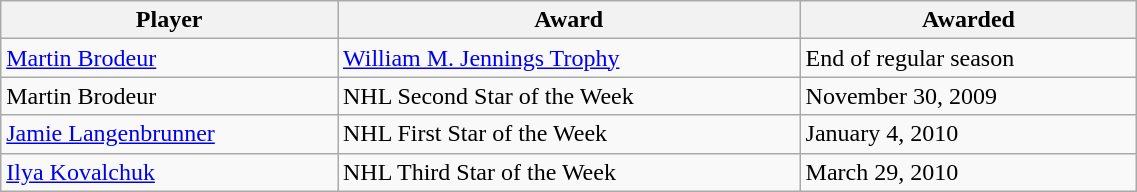<table class="wikitable" width="60%">
<tr>
<th>Player</th>
<th>Award</th>
<th>Awarded</th>
</tr>
<tr>
<td><a href='#'>Martin Brodeur</a></td>
<td><a href='#'>William M. Jennings Trophy</a></td>
<td>End of regular season</td>
</tr>
<tr>
<td>Martin Brodeur </td>
<td>NHL Second Star of the Week</td>
<td>November 30, 2009</td>
</tr>
<tr>
<td><a href='#'>Jamie Langenbrunner</a></td>
<td>NHL First Star of the Week</td>
<td>January 4, 2010</td>
</tr>
<tr>
<td><a href='#'>Ilya Kovalchuk</a></td>
<td>NHL Third Star of the Week</td>
<td>March 29, 2010</td>
</tr>
</table>
